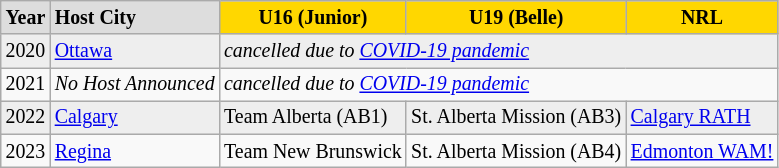<table class="wikitable" style="text-align:center; font-size:83%">
<tr align="left" style="font-weight:bold; background-color:#dddddd;" |>
<td align="left">Year</td>
<td align="left">Host City</td>
<td style="background:gold"; align="center">U16 (Junior)</td>
<td style="background:gold"; align="center">U19 (Belle)</td>
<td style="background:gold"; align="center">NRL</td>
</tr>
<tr align="Left" bgcolor="#eeeeee">
<td align="left">2020</td>
<td align="left"> <a href='#'>Ottawa</a></td>
<td colspan="3"><em>cancelled due to <a href='#'>COVID-19 pandemic</a></em></td>
</tr>
<tr align="Left">
<td align="left">2021</td>
<td align="center"><em>No Host Announced</em></td>
<td colspan="3"><em>cancelled due to <a href='#'>COVID-19 pandemic</a></em></td>
</tr>
<tr align="Left" bgcolor="#eeeeee">
<td align="left">2022</td>
<td> <a href='#'>Calgary</a></td>
<td> Team Alberta (AB1)</td>
<td> St. Alberta Mission (AB3)</td>
<td> <a href='#'>Calgary RATH</a></td>
</tr>
<tr align="Left">
<td align="left">2023</td>
<td> <a href='#'>Regina</a></td>
<td> Team New Brunswick</td>
<td> St. Alberta Mission (AB4)</td>
<td> <a href='#'>Edmonton WAM!</a></td>
</tr>
</table>
